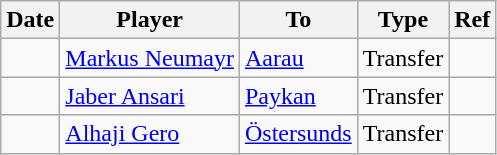<table class="wikitable">
<tr>
<th><strong>Date</strong></th>
<th><strong>Player</strong></th>
<th><strong>To</strong></th>
<th><strong>Type</strong></th>
<th><strong>Ref</strong></th>
</tr>
<tr>
<td></td>
<td> <a href='#'>Markus Neumayr</a></td>
<td> <a href='#'>Aarau</a></td>
<td>Transfer</td>
<td></td>
</tr>
<tr>
<td></td>
<td> <a href='#'>Jaber Ansari</a></td>
<td> <a href='#'>Paykan</a></td>
<td>Transfer</td>
<td></td>
</tr>
<tr>
<td></td>
<td> <a href='#'>Alhaji Gero</a></td>
<td> <a href='#'>Östersunds</a></td>
<td>Transfer</td>
<td></td>
</tr>
</table>
